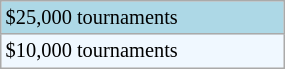<table class="wikitable" style="font-size:85%;" width=15%>
<tr style="background:lightblue;">
<td>$25,000 tournaments</td>
</tr>
<tr style="background:#f0f8ff;">
<td>$10,000 tournaments</td>
</tr>
</table>
